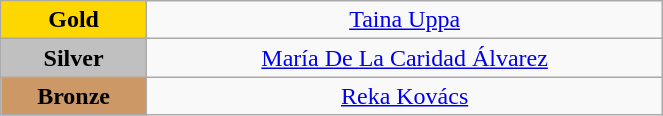<table class="wikitable" style="text-align:center; " width="35%">
<tr>
<td bgcolor="gold"><strong>Gold</strong></td>
<td><a href='#'>Taina Uppa</a><br>  <small><em></em></small></td>
</tr>
<tr>
<td bgcolor="silver"><strong>Silver</strong></td>
<td><a href='#'>María De La Caridad Álvarez</a><br>  <small><em></em></small></td>
</tr>
<tr>
<td bgcolor="CC9966"><strong>Bronze</strong></td>
<td><a href='#'>Reka Kovács</a><br>  <small><em></em></small></td>
</tr>
</table>
